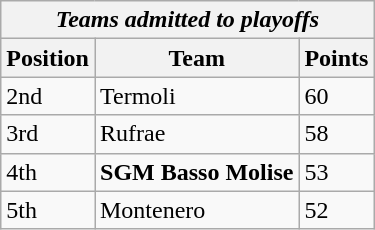<table class="wikitable">
<tr>
<th colspan="3"><em>Teams admitted to playoffs</em></th>
</tr>
<tr>
<th>Position</th>
<th>Team</th>
<th>Points</th>
</tr>
<tr>
<td>2nd</td>
<td>Termoli</td>
<td>60</td>
</tr>
<tr>
<td>3rd</td>
<td>Rufrae</td>
<td>58</td>
</tr>
<tr>
<td>4th</td>
<td><strong> SGM Basso Molise</strong></td>
<td>53</td>
</tr>
<tr>
<td>5th</td>
<td>Montenero</td>
<td>52</td>
</tr>
</table>
